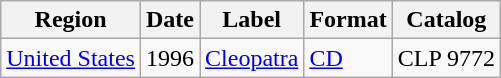<table class="wikitable">
<tr>
<th>Region</th>
<th>Date</th>
<th>Label</th>
<th>Format</th>
<th>Catalog</th>
</tr>
<tr>
<td><a href='#'>United States</a></td>
<td>1996</td>
<td><a href='#'>Cleopatra</a></td>
<td><a href='#'>CD</a></td>
<td>CLP 9772</td>
</tr>
</table>
